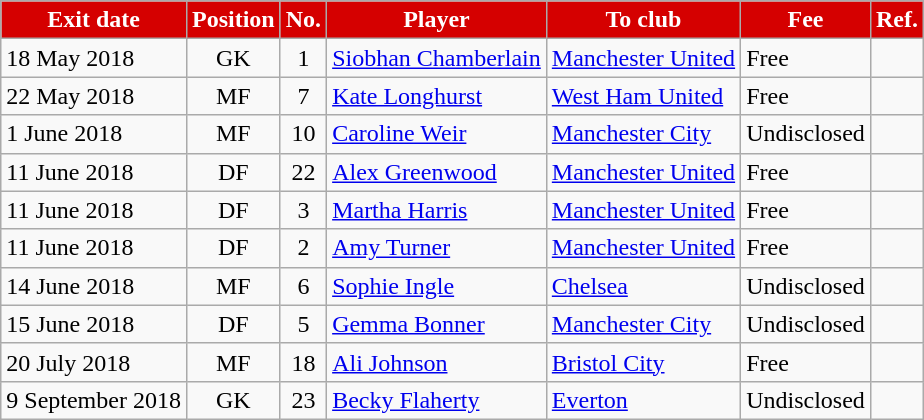<table class="wikitable sortable">
<tr>
<th style="background:#d50000; color:white;"><strong>Exit date</strong></th>
<th style="background:#d50000; color:white;"><strong>Position</strong></th>
<th style="background:#d50000; color:white;"><strong>No.</strong></th>
<th style="background:#d50000; color:white;"><strong>Player</strong></th>
<th style="background:#d50000; color:white;"><strong>To club</strong></th>
<th style="background:#d50000; color:white;"><strong>Fee</strong></th>
<th style="background:#d50000; color:white;"><strong>Ref.</strong></th>
</tr>
<tr>
<td>18 May 2018</td>
<td style="text-align:center;">GK</td>
<td style="text-align:center;">1</td>
<td style="text-align:left;"> <a href='#'>Siobhan Chamberlain</a></td>
<td style="text-align:left;"> <a href='#'>Manchester United</a></td>
<td>Free</td>
<td></td>
</tr>
<tr>
<td>22 May 2018</td>
<td style="text-align:center;">MF</td>
<td style="text-align:center;">7</td>
<td style="text-align:left;"> <a href='#'>Kate Longhurst</a></td>
<td style="text-align:left;"> <a href='#'>West Ham United</a></td>
<td>Free</td>
<td></td>
</tr>
<tr>
<td>1 June 2018</td>
<td style="text-align:center;">MF</td>
<td style="text-align:center;">10</td>
<td style="text-align:left;"> <a href='#'>Caroline Weir</a></td>
<td style="text-align:left;"> <a href='#'>Manchester City</a></td>
<td>Undisclosed</td>
<td></td>
</tr>
<tr>
<td>11 June 2018</td>
<td style="text-align:center;">DF</td>
<td style="text-align:center;">22</td>
<td style="text-align:left;"> <a href='#'>Alex Greenwood</a></td>
<td style="text-align:left;"> <a href='#'>Manchester United</a></td>
<td>Free</td>
<td></td>
</tr>
<tr>
<td>11 June 2018</td>
<td style="text-align:center;">DF</td>
<td style="text-align:center;">3</td>
<td style="text-align:left;"> <a href='#'>Martha Harris</a></td>
<td style="text-align:left;"> <a href='#'>Manchester United</a></td>
<td>Free</td>
<td></td>
</tr>
<tr>
<td>11 June 2018</td>
<td style="text-align:center;">DF</td>
<td style="text-align:center;">2</td>
<td style="text-align:left;"> <a href='#'>Amy Turner</a></td>
<td style="text-align:left;"> <a href='#'>Manchester United</a></td>
<td>Free</td>
<td></td>
</tr>
<tr>
<td>14 June 2018</td>
<td style="text-align:center;">MF</td>
<td style="text-align:center;">6</td>
<td style="text-align:left;"> <a href='#'>Sophie Ingle</a></td>
<td style="text-align:left;"> <a href='#'>Chelsea</a></td>
<td>Undisclosed</td>
<td></td>
</tr>
<tr>
<td>15 June 2018</td>
<td style="text-align:center;">DF</td>
<td style="text-align:center;">5</td>
<td style="text-align:left;"> <a href='#'>Gemma Bonner</a></td>
<td style="text-align:left;"> <a href='#'>Manchester City</a></td>
<td>Undisclosed</td>
<td></td>
</tr>
<tr>
<td>20 July 2018</td>
<td style="text-align:center;">MF</td>
<td style="text-align:center;">18</td>
<td style="text-align:left;"> <a href='#'>Ali Johnson</a></td>
<td style="text-align:left;"> <a href='#'>Bristol City</a></td>
<td>Free</td>
<td></td>
</tr>
<tr>
<td>9 September 2018</td>
<td style="text-align:center;">GK</td>
<td style="text-align:center;">23</td>
<td style="text-align:left;"> <a href='#'>Becky Flaherty</a></td>
<td style="text-align:left;"> <a href='#'>Everton</a></td>
<td>Undisclosed</td>
<td></td>
</tr>
</table>
